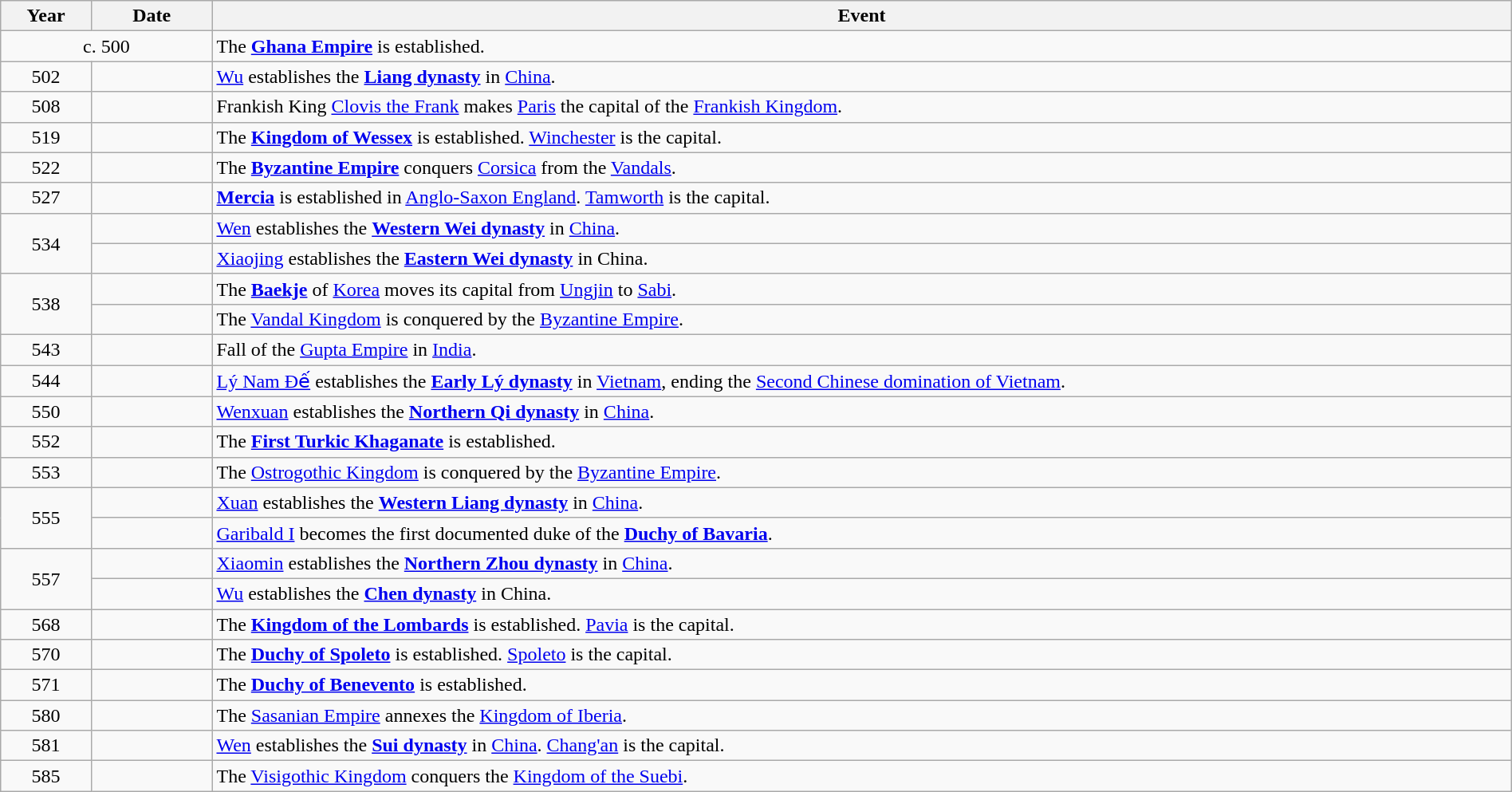<table class=wikitable style="width:100%;">
<tr>
<th style="width:6%">Year</th>
<th style="width:8%">Date</th>
<th style="width:86%">Event</th>
</tr>
<tr>
<td colspan=2 align=center>c. 500</td>
<td>The <strong><a href='#'>Ghana Empire</a></strong> is established.</td>
</tr>
<tr>
<td align=center>502</td>
<td align=center></td>
<td><a href='#'>Wu</a> establishes the <strong><a href='#'>Liang dynasty</a></strong> in <a href='#'>China</a>.</td>
</tr>
<tr>
<td align=center>508</td>
<td align=center></td>
<td>Frankish King <a href='#'>Clovis the Frank</a> makes <a href='#'>Paris</a> the capital of the <a href='#'>Frankish Kingdom</a>.</td>
</tr>
<tr>
<td align=center>519</td>
<td align=center></td>
<td>The <strong><a href='#'>Kingdom of Wessex</a></strong> is established. <a href='#'>Winchester</a> is the capital.</td>
</tr>
<tr>
<td align=center>522</td>
<td align=center></td>
<td>The <strong><a href='#'>Byzantine Empire</a></strong> conquers <a href='#'>Corsica</a> from the <a href='#'>Vandals</a>.</td>
</tr>
<tr>
<td align=center>527</td>
<td align=center></td>
<td><strong><a href='#'>Mercia</a></strong> is established in <a href='#'>Anglo-Saxon England</a>. <a href='#'>Tamworth</a> is the capital.</td>
</tr>
<tr>
<td rowspan=2 align=center>534</td>
<td align=center></td>
<td><a href='#'>Wen</a> establishes the <strong><a href='#'>Western Wei dynasty</a></strong> in <a href='#'>China</a>.</td>
</tr>
<tr>
<td></td>
<td><a href='#'>Xiaojing</a> establishes the <strong><a href='#'>Eastern Wei dynasty</a></strong> in China.</td>
</tr>
<tr>
<td align=center rowspan=2>538</td>
<td align=center></td>
<td>The <strong><a href='#'>Baekje</a></strong> of <a href='#'>Korea</a> moves its capital from <a href='#'>Ungjin</a> to <a href='#'>Sabi</a>.</td>
</tr>
<tr>
<td></td>
<td>The <a href='#'>Vandal Kingdom</a> is conquered by the <a href='#'>Byzantine Empire</a>.</td>
</tr>
<tr>
<td align=center>543</td>
<td align=center></td>
<td>Fall of the <a href='#'>Gupta Empire</a> in <a href='#'>India</a>.</td>
</tr>
<tr>
<td align=center>544</td>
<td align=center></td>
<td><a href='#'>Lý Nam Đế</a> establishes the <strong><a href='#'>Early Lý dynasty</a></strong> in <a href='#'>Vietnam</a>, ending the <a href='#'>Second Chinese domination of Vietnam</a>.</td>
</tr>
<tr>
<td align=center>550</td>
<td align=center></td>
<td><a href='#'>Wenxuan</a> establishes the <strong><a href='#'>Northern Qi dynasty</a></strong> in <a href='#'>China</a>.</td>
</tr>
<tr>
<td align=center>552</td>
<td align=center></td>
<td>The <strong><a href='#'>First Turkic Khaganate</a></strong> is established.</td>
</tr>
<tr>
<td align=center>553</td>
<td align=center></td>
<td>The <a href='#'>Ostrogothic Kingdom</a> is conquered by the <a href='#'>Byzantine Empire</a>.</td>
</tr>
<tr>
<td rowspan=2 align=center>555</td>
<td align=center></td>
<td><a href='#'>Xuan</a> establishes the <strong><a href='#'>Western Liang dynasty</a></strong> in <a href='#'>China</a>.</td>
</tr>
<tr>
<td></td>
<td><a href='#'>Garibald I</a> becomes the first documented duke of the <strong><a href='#'>Duchy of Bavaria</a></strong>.</td>
</tr>
<tr>
<td align=center rowspan=2>557</td>
<td align=center></td>
<td><a href='#'>Xiaomin</a> establishes the <strong><a href='#'>Northern Zhou dynasty</a></strong> in <a href='#'>China</a>.</td>
</tr>
<tr>
<td></td>
<td><a href='#'>Wu</a> establishes the <strong><a href='#'>Chen dynasty</a></strong> in China.</td>
</tr>
<tr>
<td align=center>568</td>
<td></td>
<td>The <strong><a href='#'>Kingdom of the Lombards</a></strong> is established. <a href='#'>Pavia</a> is the capital.</td>
</tr>
<tr>
<td align=center>570</td>
<td align=center></td>
<td>The <strong><a href='#'>Duchy of Spoleto</a></strong> is established. <a href='#'>Spoleto</a> is the capital.</td>
</tr>
<tr>
<td align=center>571</td>
<td align=center></td>
<td>The <strong><a href='#'>Duchy of Benevento</a></strong> is established.</td>
</tr>
<tr>
<td align=center>580</td>
<td align=center></td>
<td>The <a href='#'>Sasanian Empire</a> annexes the <a href='#'>Kingdom of Iberia</a>.</td>
</tr>
<tr>
<td align=center>581</td>
<td align=center></td>
<td><a href='#'>Wen</a> establishes the <strong><a href='#'>Sui dynasty</a></strong> in <a href='#'>China</a>. <a href='#'>Chang'an</a> is the capital.</td>
</tr>
<tr>
<td align=center>585</td>
<td align=center></td>
<td>The <a href='#'>Visigothic Kingdom</a> conquers the <a href='#'>Kingdom of the Suebi</a>.</td>
</tr>
</table>
